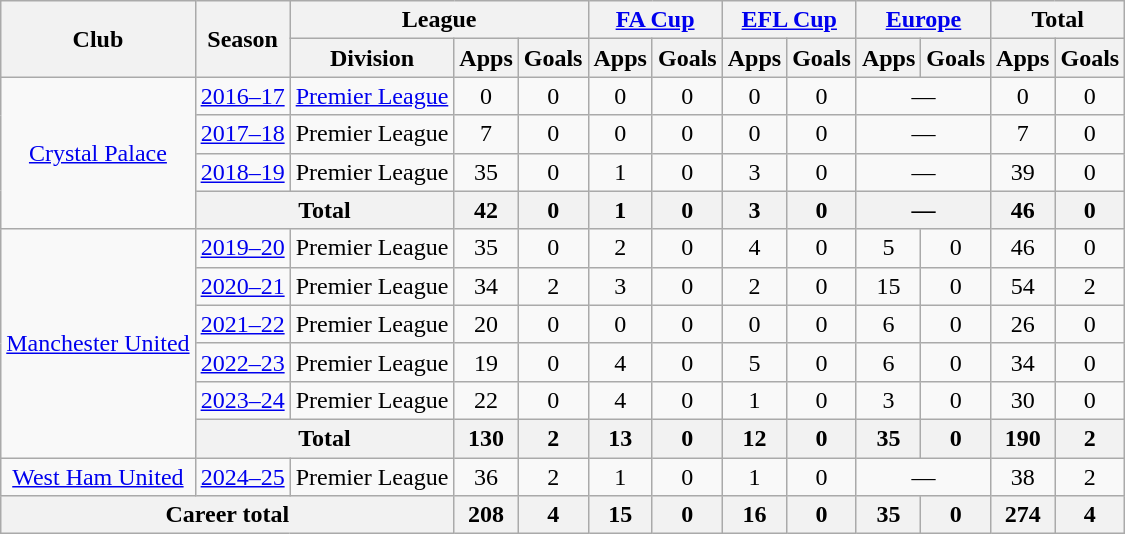<table class=wikitable style=text-align:center>
<tr>
<th rowspan=2>Club</th>
<th rowspan=2>Season</th>
<th colspan=3>League</th>
<th colspan=2><a href='#'>FA Cup</a></th>
<th colspan=2><a href='#'>EFL Cup</a></th>
<th colspan=2><a href='#'>Europe</a></th>
<th colspan=2>Total</th>
</tr>
<tr>
<th>Division</th>
<th>Apps</th>
<th>Goals</th>
<th>Apps</th>
<th>Goals</th>
<th>Apps</th>
<th>Goals</th>
<th>Apps</th>
<th>Goals</th>
<th>Apps</th>
<th>Goals</th>
</tr>
<tr>
<td rowspan=4><a href='#'>Crystal Palace</a></td>
<td><a href='#'>2016–17</a></td>
<td><a href='#'>Premier League</a></td>
<td>0</td>
<td>0</td>
<td>0</td>
<td>0</td>
<td>0</td>
<td>0</td>
<td colspan=2>—</td>
<td>0</td>
<td>0</td>
</tr>
<tr>
<td><a href='#'>2017–18</a></td>
<td>Premier League</td>
<td>7</td>
<td>0</td>
<td>0</td>
<td>0</td>
<td>0</td>
<td>0</td>
<td colspan=2>—</td>
<td>7</td>
<td>0</td>
</tr>
<tr>
<td><a href='#'>2018–19</a></td>
<td>Premier League</td>
<td>35</td>
<td>0</td>
<td>1</td>
<td>0</td>
<td>3</td>
<td>0</td>
<td colspan=2>—</td>
<td>39</td>
<td>0</td>
</tr>
<tr>
<th colspan=2>Total</th>
<th>42</th>
<th>0</th>
<th>1</th>
<th>0</th>
<th>3</th>
<th>0</th>
<th colspan=2>—</th>
<th>46</th>
<th>0</th>
</tr>
<tr>
<td rowspan=6><a href='#'>Manchester United</a></td>
<td><a href='#'>2019–20</a></td>
<td>Premier League</td>
<td>35</td>
<td>0</td>
<td>2</td>
<td>0</td>
<td>4</td>
<td>0</td>
<td>5</td>
<td>0</td>
<td>46</td>
<td>0</td>
</tr>
<tr>
<td><a href='#'>2020–21</a></td>
<td>Premier League</td>
<td>34</td>
<td>2</td>
<td>3</td>
<td>0</td>
<td>2</td>
<td>0</td>
<td>15</td>
<td>0</td>
<td>54</td>
<td>2</td>
</tr>
<tr>
<td><a href='#'>2021–22</a></td>
<td>Premier League</td>
<td>20</td>
<td>0</td>
<td>0</td>
<td>0</td>
<td>0</td>
<td>0</td>
<td>6</td>
<td>0</td>
<td>26</td>
<td>0</td>
</tr>
<tr>
<td><a href='#'>2022–23</a></td>
<td>Premier League</td>
<td>19</td>
<td>0</td>
<td>4</td>
<td>0</td>
<td>5</td>
<td>0</td>
<td>6</td>
<td>0</td>
<td>34</td>
<td>0</td>
</tr>
<tr>
<td><a href='#'>2023–24</a></td>
<td>Premier League</td>
<td>22</td>
<td>0</td>
<td>4</td>
<td>0</td>
<td>1</td>
<td>0</td>
<td>3</td>
<td>0</td>
<td>30</td>
<td>0</td>
</tr>
<tr>
<th colspan=2>Total</th>
<th>130</th>
<th>2</th>
<th>13</th>
<th>0</th>
<th>12</th>
<th>0</th>
<th>35</th>
<th>0</th>
<th>190</th>
<th>2</th>
</tr>
<tr>
<td><a href='#'>West Ham United</a></td>
<td><a href='#'>2024–25</a></td>
<td>Premier League</td>
<td>36</td>
<td>2</td>
<td>1</td>
<td>0</td>
<td>1</td>
<td>0</td>
<td colspan=2>—</td>
<td>38</td>
<td>2</td>
</tr>
<tr>
<th colspan=3>Career total</th>
<th>208</th>
<th>4</th>
<th>15</th>
<th>0</th>
<th>16</th>
<th>0</th>
<th>35</th>
<th>0</th>
<th>274</th>
<th>4</th>
</tr>
</table>
